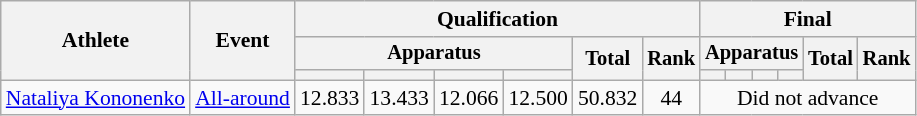<table class="wikitable" style="font-size:90%">
<tr>
<th rowspan=3>Athlete</th>
<th rowspan=3>Event</th>
<th colspan=6>Qualification</th>
<th colspan=6>Final</th>
</tr>
<tr style="font-size:95%">
<th colspan=4>Apparatus</th>
<th rowspan=2>Total</th>
<th rowspan=2>Rank</th>
<th colspan=4>Apparatus</th>
<th rowspan=2>Total</th>
<th rowspan=2>Rank</th>
</tr>
<tr style="font-size:95%">
<th></th>
<th></th>
<th></th>
<th></th>
<th></th>
<th></th>
<th></th>
<th></th>
</tr>
<tr align=center>
<td align=left><a href='#'>Nataliya Kononenko</a></td>
<td align=left><a href='#'>All-around</a></td>
<td>12.833</td>
<td>13.433</td>
<td>12.066</td>
<td>12.500</td>
<td>50.832</td>
<td>44</td>
<td colspan=6>Did not advance</td>
</tr>
</table>
